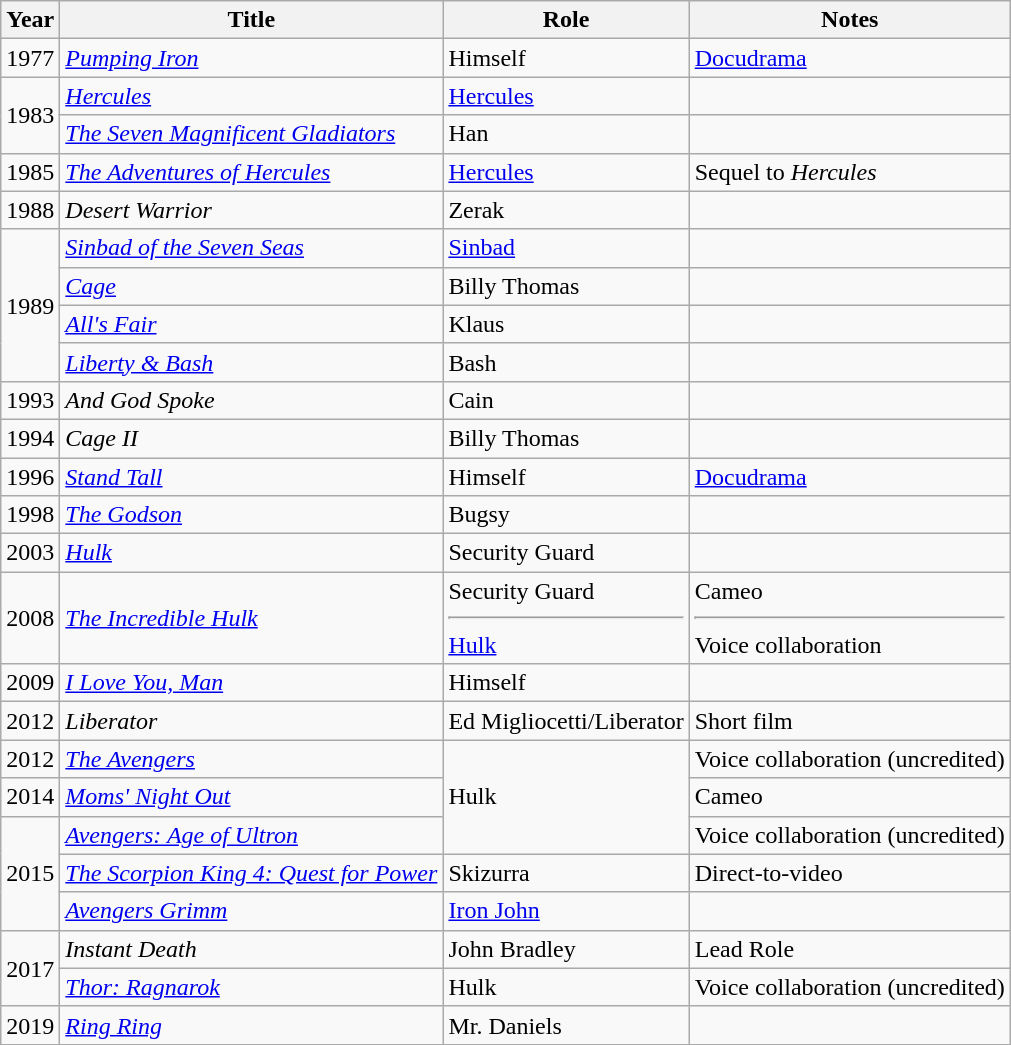<table class="wikitable sortable">
<tr>
<th scope=col>Year</th>
<th scope=col>Title</th>
<th scope=col>Role</th>
<th scope=col class="unsortable">Notes</th>
</tr>
<tr>
<td>1977</td>
<td><em><a href='#'>Pumping Iron</a></em></td>
<td>Himself</td>
<td><a href='#'>Docudrama</a></td>
</tr>
<tr>
<td rowspan="2">1983</td>
<td><em><a href='#'>Hercules</a></em></td>
<td><a href='#'>Hercules</a></td>
<td></td>
</tr>
<tr>
<td><em><a href='#'>The Seven Magnificent Gladiators</a></em></td>
<td>Han</td>
<td></td>
</tr>
<tr>
<td>1985</td>
<td><em><a href='#'>The Adventures of Hercules</a></em></td>
<td><a href='#'>Hercules</a></td>
<td>Sequel to <em>Hercules</em></td>
</tr>
<tr>
<td>1988</td>
<td><em>Desert Warrior</em></td>
<td>Zerak</td>
<td></td>
</tr>
<tr>
<td rowspan="4">1989</td>
<td><em><a href='#'>Sinbad of the Seven Seas</a></em></td>
<td><a href='#'>Sinbad</a></td>
<td></td>
</tr>
<tr>
<td><em><a href='#'>Cage</a></em></td>
<td>Billy Thomas</td>
<td></td>
</tr>
<tr>
<td><em><a href='#'>All's Fair</a></em></td>
<td>Klaus</td>
<td></td>
</tr>
<tr>
<td><em><a href='#'>Liberty & Bash</a></em></td>
<td>Bash</td>
<td></td>
</tr>
<tr>
<td>1993</td>
<td><em>And God Spoke</em></td>
<td>Cain</td>
<td></td>
</tr>
<tr>
<td>1994</td>
<td><em>Cage II</em></td>
<td>Billy Thomas</td>
<td></td>
</tr>
<tr>
<td>1996</td>
<td><em><a href='#'>Stand Tall</a></em></td>
<td>Himself</td>
<td><a href='#'>Docudrama</a></td>
</tr>
<tr>
<td>1998</td>
<td><em><a href='#'>The Godson</a></em></td>
<td>Bugsy</td>
<td></td>
</tr>
<tr>
<td>2003</td>
<td><em><a href='#'>Hulk</a></em></td>
<td>Security Guard</td>
<td></td>
</tr>
<tr>
<td>2008</td>
<td><em><a href='#'>The Incredible Hulk</a></em></td>
<td>Security Guard <hr> <a href='#'>Hulk</a></td>
<td>Cameo<hr>Voice collaboration</td>
</tr>
<tr>
<td>2009</td>
<td><em><a href='#'>I Love You, Man</a></em></td>
<td>Himself</td>
<td></td>
</tr>
<tr>
<td>2012</td>
<td><em>Liberator</em></td>
<td>Ed Migliocetti/Liberator</td>
<td>Short film</td>
</tr>
<tr>
<td>2012</td>
<td><em><a href='#'>The Avengers</a></em></td>
<td rowspan="3">Hulk</td>
<td>Voice collaboration (uncredited)</td>
</tr>
<tr>
<td>2014</td>
<td><em><a href='#'>Moms' Night Out</a></em></td>
<td>Cameo</td>
</tr>
<tr>
<td rowspan="3">2015</td>
<td><em><a href='#'>Avengers: Age of Ultron</a></em></td>
<td>Voice collaboration (uncredited)</td>
</tr>
<tr>
<td><em><a href='#'>The Scorpion King 4: Quest for Power</a></em></td>
<td>Skizurra</td>
<td>Direct-to-video</td>
</tr>
<tr>
<td><em><a href='#'>Avengers Grimm</a></em></td>
<td><a href='#'>Iron John</a></td>
<td></td>
</tr>
<tr>
<td rowspan="2">2017</td>
<td><em>Instant Death</em></td>
<td>John Bradley</td>
<td>Lead Role</td>
</tr>
<tr>
<td><em><a href='#'>Thor: Ragnarok</a></em></td>
<td>Hulk</td>
<td>Voice collaboration (uncredited)</td>
</tr>
<tr>
<td>2019</td>
<td><em><a href='#'>Ring Ring</a></em></td>
<td>Mr. Daniels</td>
<td></td>
</tr>
</table>
